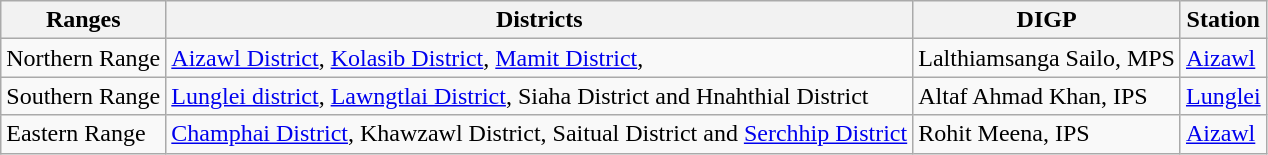<table class="wikitable">
<tr>
<th>Ranges</th>
<th>Districts</th>
<th>DIGP</th>
<th>Station</th>
</tr>
<tr>
<td>Northern Range</td>
<td><a href='#'>Aizawl District</a>, <a href='#'>Kolasib District</a>, <a href='#'>Mamit District</a>,</td>
<td>Lalthiamsanga Sailo, MPS</td>
<td><a href='#'>Aizawl</a></td>
</tr>
<tr>
<td>Southern Range</td>
<td><a href='#'>Lunglei district</a>, <a href='#'>Lawngtlai District</a>, Siaha District and Hnahthial District</td>
<td>Altaf Ahmad Khan, IPS</td>
<td><a href='#'>Lunglei</a></td>
</tr>
<tr>
<td>Eastern Range</td>
<td><a href='#'>Champhai District</a>, Khawzawl District, Saitual District and <a href='#'>Serchhip District</a></td>
<td>Rohit Meena, IPS</td>
<td><a href='#'>Aizawl</a></td>
</tr>
</table>
